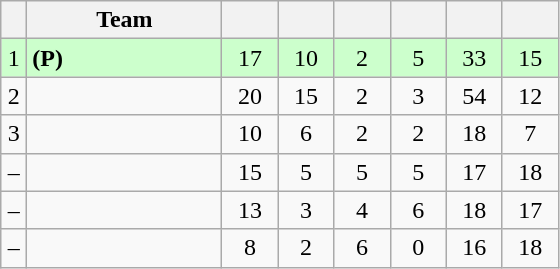<table class="wikitable" style="text-align:center; margin-bottom:0">
<tr>
<th style="width:10px"></th>
<th style="width:35%;">Team</th>
<th style="width:30px;"></th>
<th style="width:30px;"></th>
<th style="width:30px;"></th>
<th style="width:30px;"></th>
<th style="width:30px;"></th>
<th style="width:30px;"></th>
</tr>
<tr style="background:#ccffcc;">
<td>1</td>
<td align=left> <strong>(P)</strong></td>
<td>17</td>
<td>10</td>
<td>2</td>
<td>5</td>
<td>33</td>
<td>15</td>
</tr>
<tr>
<td>2</td>
<td align=left></td>
<td>20</td>
<td>15</td>
<td>2</td>
<td>3</td>
<td>54</td>
<td>12</td>
</tr>
<tr>
<td>3</td>
<td align=left></td>
<td>10</td>
<td>6</td>
<td>2</td>
<td>2</td>
<td>18</td>
<td>7</td>
</tr>
<tr>
<td>–</td>
<td align=left></td>
<td>15</td>
<td>5</td>
<td>5</td>
<td>5</td>
<td>17</td>
<td>18</td>
</tr>
<tr>
<td>–</td>
<td align=left></td>
<td>13</td>
<td>3</td>
<td>4</td>
<td>6</td>
<td>18</td>
<td>17</td>
</tr>
<tr>
<td>–</td>
<td align=left></td>
<td>8</td>
<td>2</td>
<td>6</td>
<td>0</td>
<td>16</td>
<td>18</td>
</tr>
</table>
